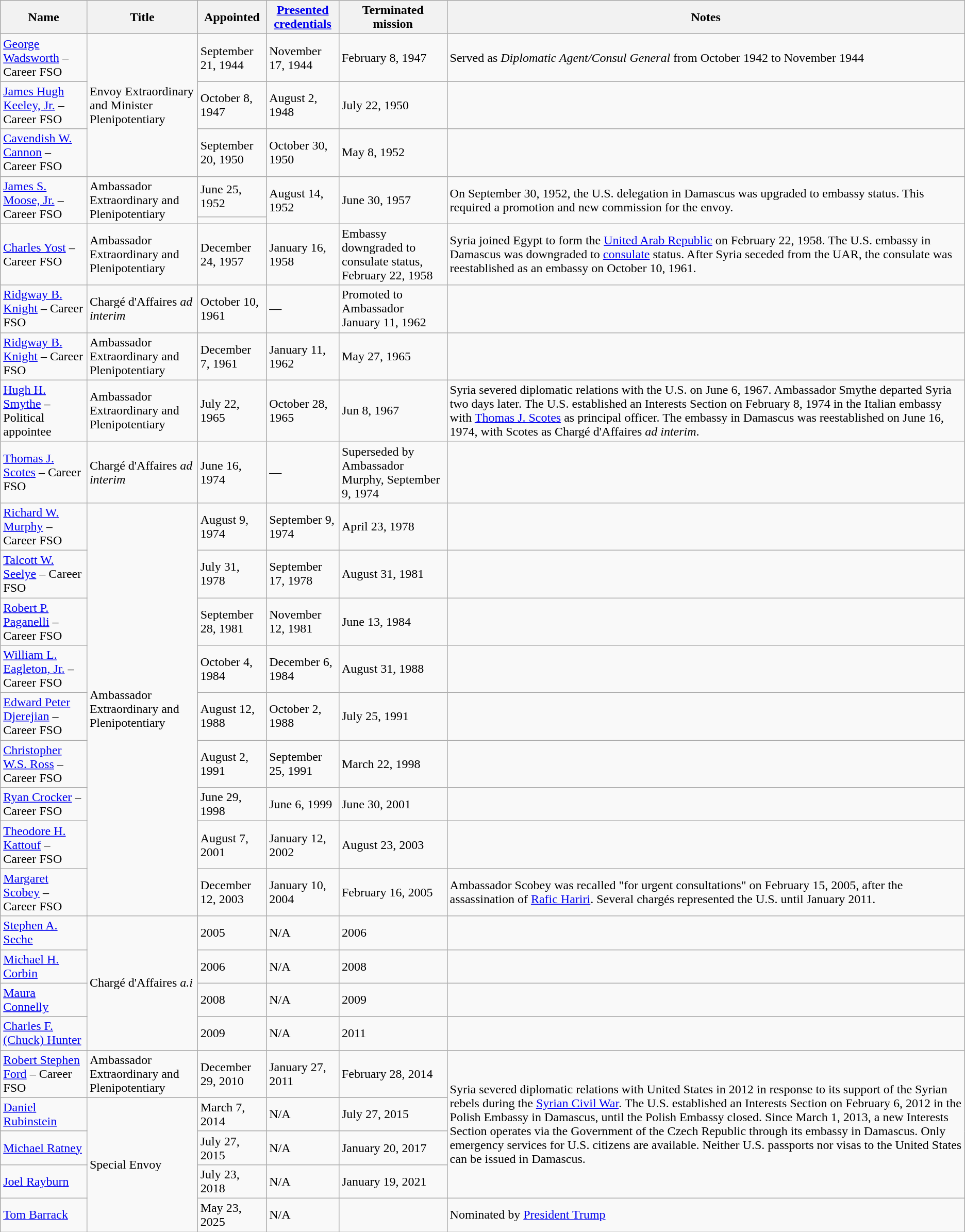<table class="wikitable">
<tr>
<th>Name</th>
<th>Title</th>
<th>Appointed</th>
<th><a href='#'>Presented credentials</a></th>
<th>Terminated mission</th>
<th>Notes</th>
</tr>
<tr>
<td><a href='#'>George Wadsworth</a> – Career FSO</td>
<td rowspan="3">Envoy Extraordinary and Minister Plenipotentiary</td>
<td>September 21, 1944</td>
<td>November 17, 1944</td>
<td>February 8, 1947</td>
<td>Served as <em>Diplomatic Agent/Consul General</em> from October 1942 to November 1944</td>
</tr>
<tr>
<td><a href='#'>James Hugh Keeley, Jr.</a> – Career FSO</td>
<td>October 8, 1947</td>
<td>August 2, 1948</td>
<td>July 22, 1950</td>
<td></td>
</tr>
<tr>
<td><a href='#'>Cavendish W. Cannon</a> – Career FSO</td>
<td>September 20, 1950</td>
<td>October 30, 1950</td>
<td>May 8, 1952</td>
<td></td>
</tr>
<tr>
<td rowspan="2"><a href='#'>James S. Moose, Jr.</a> – Career FSO</td>
<td rowspan="2">Ambassador Extraordinary and Plenipotentiary</td>
<td>June 25, 1952</td>
<td rowspan="2">August 14, 1952</td>
<td rowspan="2">June 30, 1957</td>
<td rowspan="2">On September 30, 1952, the U.S. delegation in Damascus was upgraded to embassy status. This required a promotion and new commission for the envoy.</td>
</tr>
<tr>
<td></td>
</tr>
<tr>
<td><a href='#'>Charles Yost</a> – Career FSO</td>
<td>Ambassador Extraordinary and Plenipotentiary</td>
<td>December 24, 1957</td>
<td>January 16, 1958</td>
<td>Embassy downgraded to consulate status, February 22, 1958</td>
<td>Syria joined Egypt to form the <a href='#'>United Arab Republic</a> on February 22, 1958. The U.S. embassy in Damascus was downgraded to <a href='#'>consulate</a> status. After Syria seceded from the UAR, the consulate was reestablished as an embassy on October 10, 1961.</td>
</tr>
<tr>
<td><a href='#'>Ridgway B. Knight</a> – Career FSO</td>
<td>Chargé d'Affaires <em>ad interim</em></td>
<td>October 10, 1961</td>
<td>—</td>
<td>Promoted to Ambassador January 11, 1962</td>
<td></td>
</tr>
<tr>
<td><a href='#'>Ridgway B. Knight</a> – Career FSO</td>
<td>Ambassador Extraordinary and Plenipotentiary</td>
<td>December 7, 1961</td>
<td>January 11, 1962</td>
<td>May 27, 1965</td>
<td></td>
</tr>
<tr>
<td><a href='#'>Hugh H. Smythe</a> – Political appointee</td>
<td>Ambassador Extraordinary and Plenipotentiary</td>
<td>July 22, 1965</td>
<td>October 28, 1965</td>
<td>Jun 8, 1967</td>
<td>Syria severed diplomatic relations with the U.S. on June 6, 1967. Ambassador Smythe departed Syria two days later.    The U.S. established an Interests Section on February 8, 1974 in the Italian embassy with <a href='#'>Thomas J. Scotes</a> as principal officer. The embassy in Damascus was reestablished on June 16, 1974, with Scotes as Chargé d'Affaires <em>ad interim</em>.</td>
</tr>
<tr>
<td><a href='#'>Thomas J. Scotes</a> – Career FSO</td>
<td>Chargé d'Affaires <em>ad interim</em></td>
<td>June 16, 1974</td>
<td>—</td>
<td>Superseded by Ambassador Murphy, September 9, 1974</td>
<td></td>
</tr>
<tr>
<td><a href='#'>Richard W. Murphy</a> – Career FSO</td>
<td rowspan="9">Ambassador Extraordinary and Plenipotentiary</td>
<td>August 9, 1974</td>
<td>September 9, 1974</td>
<td>April 23, 1978</td>
<td></td>
</tr>
<tr>
<td><a href='#'>Talcott W. Seelye</a> – Career FSO</td>
<td>July 31, 1978</td>
<td>September 17, 1978</td>
<td>August 31, 1981</td>
<td></td>
</tr>
<tr>
<td><a href='#'>Robert P. Paganelli</a> – Career FSO</td>
<td>September 28, 1981</td>
<td>November 12, 1981</td>
<td>June 13, 1984</td>
<td></td>
</tr>
<tr>
<td><a href='#'>William L. Eagleton, Jr.</a> – Career FSO</td>
<td>October 4, 1984</td>
<td>December 6, 1984</td>
<td>August 31, 1988</td>
<td></td>
</tr>
<tr>
<td><a href='#'>Edward Peter Djerejian</a> – Career FSO</td>
<td>August 12, 1988</td>
<td>October 2, 1988</td>
<td>July 25, 1991</td>
<td></td>
</tr>
<tr>
<td><a href='#'>Christopher W.S. Ross</a> – Career FSO</td>
<td>August 2, 1991</td>
<td>September 25, 1991</td>
<td>March 22, 1998</td>
<td></td>
</tr>
<tr>
<td><a href='#'>Ryan Crocker</a> – Career FSO</td>
<td>June 29, 1998</td>
<td>June 6, 1999</td>
<td>June 30, 2001</td>
<td></td>
</tr>
<tr>
<td><a href='#'>Theodore H. Kattouf</a> – Career FSO</td>
<td>August 7, 2001</td>
<td>January 12, 2002</td>
<td>August 23, 2003</td>
<td></td>
</tr>
<tr>
<td><a href='#'>Margaret Scobey</a> – Career FSO</td>
<td>December 12, 2003</td>
<td>January 10, 2004</td>
<td>February 16, 2005</td>
<td>Ambassador Scobey was recalled "for urgent consultations" on February 15, 2005, after the assassination of <a href='#'>Rafic Hariri</a>. Several chargés represented the U.S. until January 2011.</td>
</tr>
<tr>
<td><a href='#'>Stephen A. Seche</a></td>
<td rowspan="4">Chargé d'Affaires <em>a.i</em></td>
<td>2005</td>
<td>N/A</td>
<td>2006</td>
<td></td>
</tr>
<tr>
<td><a href='#'>Michael H. Corbin</a></td>
<td>2006</td>
<td>N/A</td>
<td>2008</td>
<td></td>
</tr>
<tr>
<td><a href='#'>Maura Connelly</a></td>
<td>2008</td>
<td>N/A</td>
<td>2009</td>
<td></td>
</tr>
<tr>
<td><a href='#'>Charles F. (Chuck) Hunter</a></td>
<td>2009</td>
<td>N/A</td>
<td>2011</td>
<td></td>
</tr>
<tr>
<td><a href='#'>Robert Stephen Ford</a> – Career FSO</td>
<td>Ambassador Extraordinary and Plenipotentiary</td>
<td>December 29, 2010</td>
<td>January 27, 2011</td>
<td>February 28, 2014</td>
<td rowspan="4">Syria severed diplomatic relations with United States in 2012 in response to its support of the Syrian rebels during the <a href='#'>Syrian Civil War</a>.    The U.S. established an Interests Section on February 6, 2012 in the Polish Embassy in Damascus, until the Polish Embassy closed. Since March 1, 2013, a new Interests Section operates via the Government of the Czech Republic through its embassy in Damascus. Only emergency services for U.S. citizens are available. Neither U.S. passports nor visas to the United States can be issued in Damascus.</td>
</tr>
<tr>
<td><a href='#'>Daniel Rubinstein</a></td>
<td rowspan="4">Special Envoy</td>
<td>March 7, 2014</td>
<td>N/A</td>
<td>July 27, 2015</td>
</tr>
<tr>
<td><a href='#'>Michael Ratney</a></td>
<td>July 27, 2015</td>
<td>N/A</td>
<td>January 20, 2017</td>
</tr>
<tr>
<td><a href='#'>Joel Rayburn</a></td>
<td>July 23, 2018</td>
<td>N/A</td>
<td>January 19, 2021</td>
</tr>
<tr>
<td><a href='#'>Tom Barrack</a></td>
<td>May 23, 2025</td>
<td>N/A</td>
<td></td>
<td>Nominated by <a href='#'>President Trump</a></td>
</tr>
</table>
